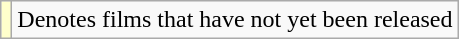<table class="wikitable">
<tr>
<td style="background:#FFFFCC;"></td>
<td>Denotes films that have not yet been released</td>
</tr>
</table>
